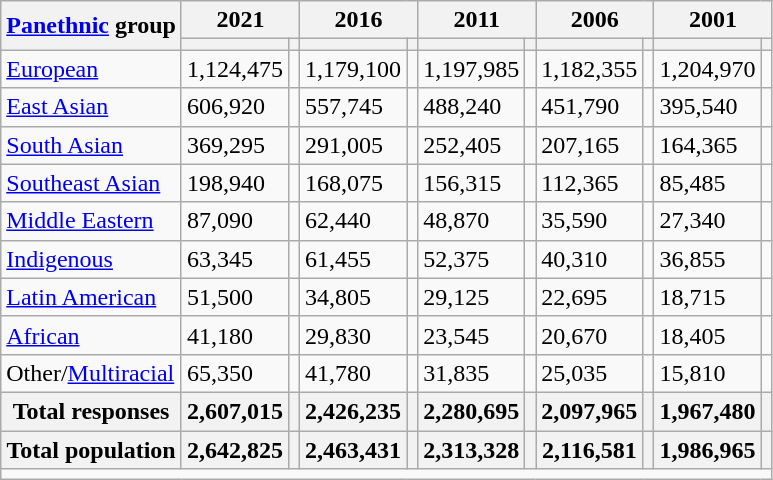<table class="wikitable collapsible sortable">
<tr>
<th rowspan="2"><a href='#'>Panethnic</a> group</th>
<th colspan="2">2021</th>
<th colspan="2">2016</th>
<th colspan="2">2011</th>
<th colspan="2">2006</th>
<th colspan="2">2001</th>
</tr>
<tr>
<th><a href='#'></a></th>
<th></th>
<th></th>
<th></th>
<th></th>
<th></th>
<th></th>
<th></th>
<th></th>
<th></th>
</tr>
<tr>
<td><a href='#'>European</a></td>
<td>1,124,475</td>
<td></td>
<td>1,179,100</td>
<td></td>
<td>1,197,985</td>
<td></td>
<td>1,182,355</td>
<td></td>
<td>1,204,970</td>
<td></td>
</tr>
<tr>
<td><a href='#'>East Asian</a></td>
<td>606,920</td>
<td></td>
<td>557,745</td>
<td></td>
<td>488,240</td>
<td></td>
<td>451,790</td>
<td></td>
<td>395,540</td>
<td></td>
</tr>
<tr>
<td><a href='#'>South Asian</a></td>
<td>369,295</td>
<td></td>
<td>291,005</td>
<td></td>
<td>252,405</td>
<td></td>
<td>207,165</td>
<td></td>
<td>164,365</td>
<td></td>
</tr>
<tr>
<td><a href='#'>Southeast Asian</a></td>
<td>198,940</td>
<td></td>
<td>168,075</td>
<td></td>
<td>156,315</td>
<td></td>
<td>112,365</td>
<td></td>
<td>85,485</td>
<td></td>
</tr>
<tr>
<td><a href='#'>Middle Eastern</a></td>
<td>87,090</td>
<td></td>
<td>62,440</td>
<td></td>
<td>48,870</td>
<td></td>
<td>35,590</td>
<td></td>
<td>27,340</td>
<td></td>
</tr>
<tr>
<td><a href='#'>Indigenous</a></td>
<td>63,345</td>
<td></td>
<td>61,455</td>
<td></td>
<td>52,375</td>
<td></td>
<td>40,310</td>
<td></td>
<td>36,855</td>
<td></td>
</tr>
<tr>
<td><a href='#'>Latin American</a></td>
<td>51,500</td>
<td></td>
<td>34,805</td>
<td></td>
<td>29,125</td>
<td></td>
<td>22,695</td>
<td></td>
<td>18,715</td>
<td></td>
</tr>
<tr>
<td><a href='#'>African</a></td>
<td>41,180</td>
<td></td>
<td>29,830</td>
<td></td>
<td>23,545</td>
<td></td>
<td>20,670</td>
<td></td>
<td>18,405</td>
<td></td>
</tr>
<tr>
<td>Other/<a href='#'>Multiracial</a></td>
<td>65,350</td>
<td></td>
<td>41,780</td>
<td></td>
<td>31,835</td>
<td></td>
<td>25,035</td>
<td></td>
<td>15,810</td>
<td></td>
</tr>
<tr class="sortbottom">
<th>Total responses</th>
<th>2,607,015</th>
<th></th>
<th>2,426,235</th>
<th></th>
<th>2,280,695</th>
<th></th>
<th>2,097,965</th>
<th></th>
<th>1,967,480</th>
<th></th>
</tr>
<tr class="sortbottom">
<th>Total population</th>
<th>2,642,825</th>
<th></th>
<th>2,463,431</th>
<th></th>
<th>2,313,328</th>
<th></th>
<th>2,116,581</th>
<th></th>
<th>1,986,965</th>
<th></th>
</tr>
<tr class="sortbottom">
<td colspan="11"></td>
</tr>
</table>
